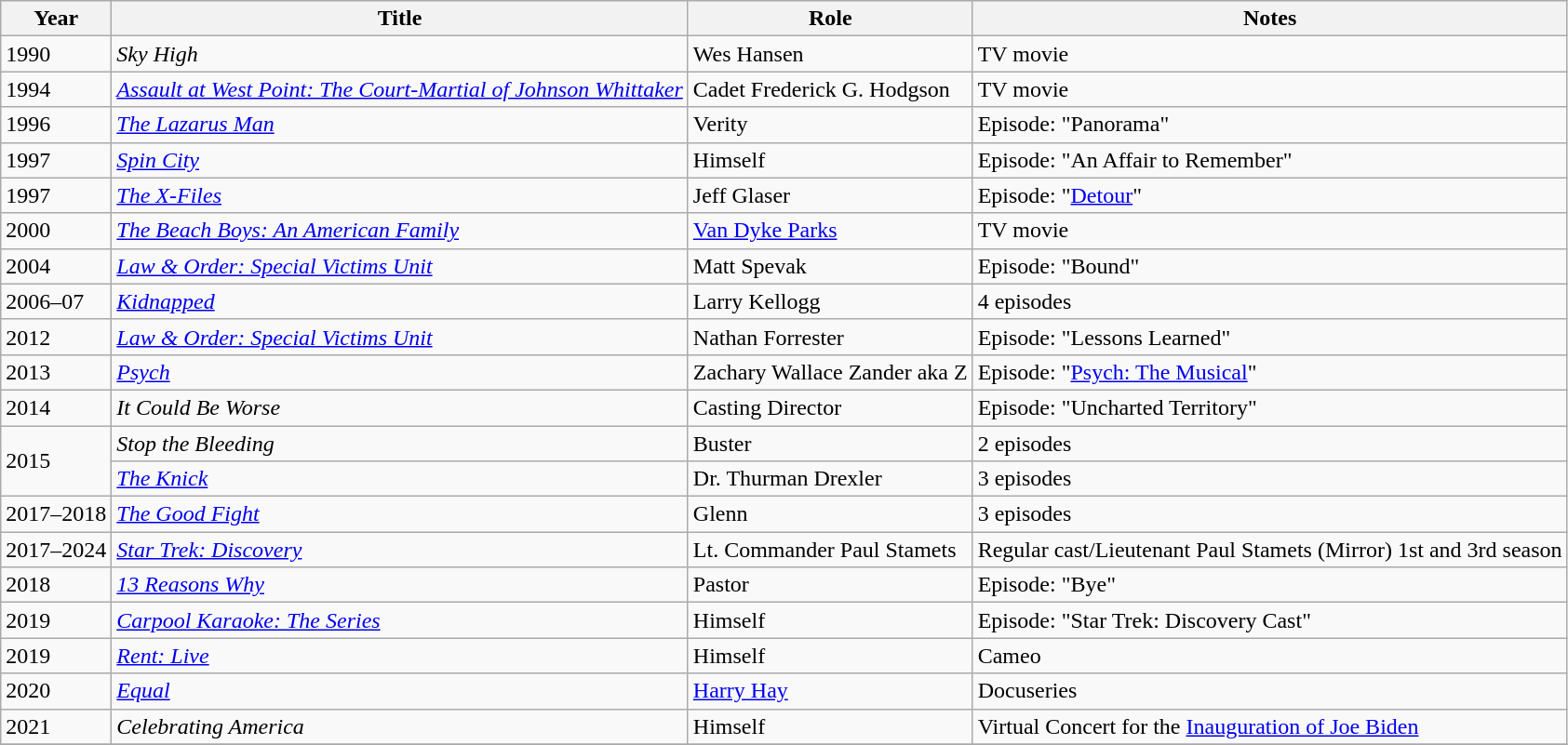<table class="wikitable sortable">
<tr>
<th>Year</th>
<th>Title</th>
<th>Role</th>
<th>Notes</th>
</tr>
<tr>
<td>1990</td>
<td><em>Sky High</em></td>
<td>Wes Hansen</td>
<td>TV movie</td>
</tr>
<tr>
<td>1994</td>
<td><em><a href='#'>Assault at West Point: The Court-Martial of Johnson Whittaker</a></em></td>
<td>Cadet Frederick G. Hodgson</td>
<td>TV movie</td>
</tr>
<tr>
<td>1996</td>
<td><em><a href='#'>The Lazarus Man</a></em></td>
<td>Verity</td>
<td>Episode: "Panorama"</td>
</tr>
<tr>
<td>1997</td>
<td><em><a href='#'>Spin City</a></em></td>
<td>Himself</td>
<td>Episode: "An Affair to Remember"</td>
</tr>
<tr>
<td>1997</td>
<td><em><a href='#'>The X-Files</a></em></td>
<td>Jeff Glaser</td>
<td>Episode: "<a href='#'>Detour</a>"</td>
</tr>
<tr>
<td>2000</td>
<td><em><a href='#'>The Beach Boys: An American Family</a></em></td>
<td><a href='#'>Van Dyke Parks</a></td>
<td>TV movie</td>
</tr>
<tr>
<td>2004</td>
<td><em><a href='#'>Law & Order: Special Victims Unit</a></em></td>
<td>Matt Spevak</td>
<td>Episode: "Bound"</td>
</tr>
<tr>
<td>2006–07</td>
<td><em><a href='#'>Kidnapped</a></em></td>
<td>Larry Kellogg</td>
<td>4 episodes</td>
</tr>
<tr>
<td>2012</td>
<td><em><a href='#'>Law & Order: Special Victims Unit</a></em></td>
<td>Nathan Forrester</td>
<td>Episode: "Lessons Learned"</td>
</tr>
<tr>
<td>2013</td>
<td><em><a href='#'>Psych</a></em></td>
<td>Zachary Wallace Zander aka Z</td>
<td>Episode: "<a href='#'>Psych: The Musical</a>"</td>
</tr>
<tr>
<td>2014</td>
<td><em>It Could Be Worse</em></td>
<td>Casting Director</td>
<td>Episode: "Uncharted Territory"</td>
</tr>
<tr>
<td rowspan="2">2015</td>
<td><em>Stop the Bleeding</em></td>
<td>Buster</td>
<td>2 episodes</td>
</tr>
<tr>
<td><em><a href='#'>The Knick</a></em></td>
<td>Dr. Thurman Drexler</td>
<td>3 episodes</td>
</tr>
<tr>
<td>2017–2018</td>
<td><em><a href='#'>The Good Fight</a></em></td>
<td>Glenn</td>
<td>3 episodes</td>
</tr>
<tr>
<td>2017–2024</td>
<td><em><a href='#'>Star Trek: Discovery</a></em></td>
<td>Lt. Commander Paul Stamets</td>
<td>Regular cast/Lieutenant Paul Stamets (Mirror) 1st and 3rd season</td>
</tr>
<tr>
<td>2018</td>
<td><em><a href='#'>13 Reasons Why</a></em></td>
<td>Pastor</td>
<td>Episode: "Bye"</td>
</tr>
<tr>
<td>2019</td>
<td><em><a href='#'>Carpool Karaoke: The Series</a></em></td>
<td>Himself</td>
<td>Episode: "Star Trek: Discovery Cast"</td>
</tr>
<tr>
<td>2019</td>
<td><em><a href='#'>Rent: Live</a></em></td>
<td>Himself</td>
<td>Cameo</td>
</tr>
<tr>
<td>2020</td>
<td><em><a href='#'>Equal</a></em></td>
<td><a href='#'>Harry Hay</a></td>
<td>Docuseries</td>
</tr>
<tr>
<td>2021</td>
<td><em>Celebrating America</em></td>
<td>Himself</td>
<td>Virtual Concert for the <a href='#'>Inauguration of Joe Biden</a></td>
</tr>
<tr>
</tr>
</table>
